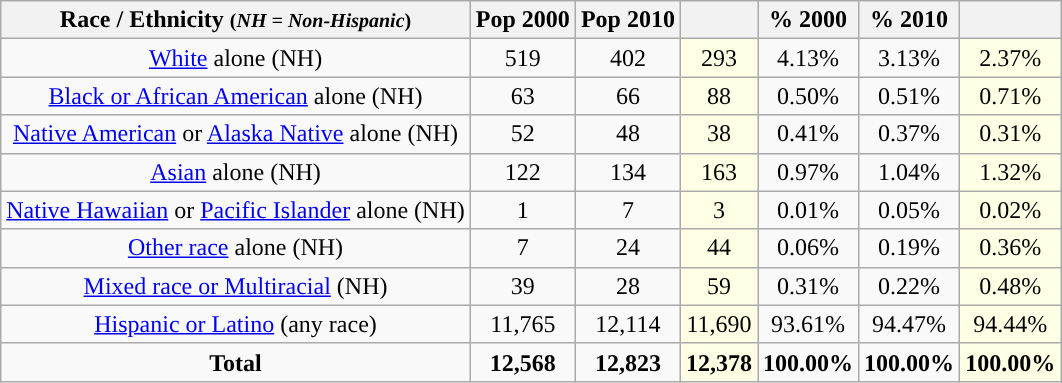<table class="wikitable" style="text-align:center;">
<tr>
<th>Race / Ethnicity <small>(<em>NH = Non-Hispanic</em>)</small></th>
<th>Pop 2000</th>
<th>Pop 2010</th>
<th></th>
<th>% 2000</th>
<th>% 2010</th>
<th></th>
</tr>
<tr>
<td><a href='#'>White</a> alone (NH)</td>
<td>519</td>
<td>402</td>
<td style='background: #ffffe6;'>293</td>
<td>4.13%</td>
<td>3.13%</td>
<td style='background: #ffffe6;'>2.37%</td>
</tr>
<tr>
<td><a href='#'>Black or African American</a> alone (NH)</td>
<td>63</td>
<td>66</td>
<td style='background: #ffffe6;'>88</td>
<td>0.50%</td>
<td>0.51%</td>
<td style='background: #ffffe6;'>0.71%</td>
</tr>
<tr>
<td><a href='#'>Native American</a> or <a href='#'>Alaska Native</a> alone (NH)</td>
<td>52</td>
<td>48</td>
<td style='background: #ffffe6;'>38</td>
<td>0.41%</td>
<td>0.37%</td>
<td style='background: #ffffe6;'>0.31%</td>
</tr>
<tr>
<td><a href='#'>Asian</a> alone (NH)</td>
<td>122</td>
<td>134</td>
<td style='background: #ffffe6;'>163</td>
<td>0.97%</td>
<td>1.04%</td>
<td style='background: #ffffe6;'>1.32%</td>
</tr>
<tr>
<td><a href='#'>Native Hawaiian</a> or <a href='#'>Pacific Islander</a> alone (NH)</td>
<td>1</td>
<td>7</td>
<td style='background: #ffffe6;'>3</td>
<td>0.01%</td>
<td>0.05%</td>
<td style='background: #ffffe6;'>0.02%</td>
</tr>
<tr>
<td><a href='#'>Other race</a> alone (NH)</td>
<td>7</td>
<td>24</td>
<td style='background: #ffffe6;'>44</td>
<td>0.06%</td>
<td>0.19%</td>
<td style='background: #ffffe6;'>0.36%</td>
</tr>
<tr>
<td><a href='#'>Mixed race or Multiracial</a> (NH)</td>
<td>39</td>
<td>28</td>
<td style='background: #ffffe6;'>59</td>
<td>0.31%</td>
<td>0.22%</td>
<td style='background: #ffffe6;'>0.48%</td>
</tr>
<tr>
<td><a href='#'>Hispanic or Latino</a> (any race)</td>
<td>11,765</td>
<td>12,114</td>
<td style='background: #ffffe6;'>11,690</td>
<td>93.61%</td>
<td>94.47%</td>
<td style='background: #ffffe6;'>94.44%</td>
</tr>
<tr>
<td><strong>Total</strong></td>
<td><strong>12,568</strong></td>
<td><strong>12,823</strong></td>
<td style='background: #ffffe6;'><strong>12,378</strong></td>
<td><strong>100.00%</strong></td>
<td><strong>100.00%</strong></td>
<td style='background: #ffffe6;'><strong>100.00%</strong></td>
</tr>
</table>
